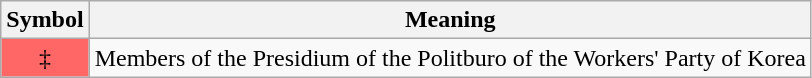<table class="wikitable plainrowheaders">
<tr>
<th scope="col">Symbol</th>
<th scope="col">Meaning</th>
</tr>
<tr>
<td style="text-align:center; background:#f66;">‡</td>
<td>Members of the Presidium of the Politburo of the Workers' Party of Korea</td>
</tr>
</table>
